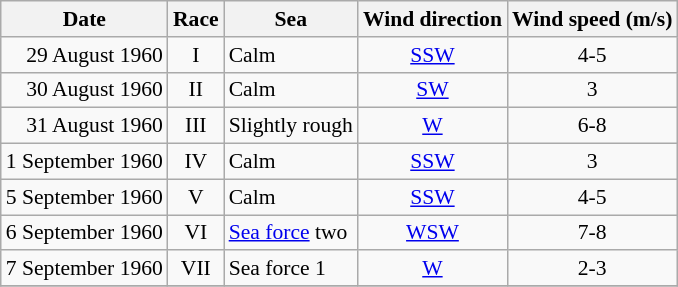<table class="wikitable" style="text-align:right; font-size:90%">
<tr>
<th>Date</th>
<th>Race</th>
<th>Sea</th>
<th>Wind direction</th>
<th>Wind speed (m/s)</th>
</tr>
<tr>
<td>29 August 1960</td>
<td align=center>I</td>
<td align=left>Calm</td>
<td align=center><a href='#'>SSW</a></td>
<td align=center>4-5</td>
</tr>
<tr>
<td>30 August 1960</td>
<td align=center>II</td>
<td align=left>Calm</td>
<td align=center><a href='#'>SW</a></td>
<td align=center>3</td>
</tr>
<tr>
<td>31 August 1960</td>
<td align=center>III</td>
<td align=left>Slightly rough</td>
<td align=center><a href='#'>W</a></td>
<td align=center>6-8</td>
</tr>
<tr>
<td>1 September 1960</td>
<td align=center>IV</td>
<td align=left>Calm</td>
<td align=center><a href='#'>SSW</a></td>
<td align=center>3</td>
</tr>
<tr>
<td>5 September 1960</td>
<td align=center>V</td>
<td align=left>Calm</td>
<td align=center><a href='#'>SSW</a></td>
<td align=center>4-5</td>
</tr>
<tr>
<td>6 September 1960</td>
<td align=center>VI</td>
<td align=left><a href='#'>Sea force</a> two</td>
<td align=center><a href='#'>WSW</a></td>
<td align=center>7-8</td>
</tr>
<tr>
<td>7 September 1960</td>
<td align=center>VII</td>
<td align=left>Sea force 1</td>
<td align=center><a href='#'>W</a></td>
<td align=center>2-3</td>
</tr>
<tr>
</tr>
</table>
